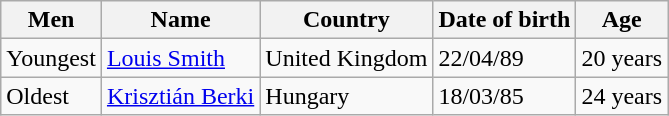<table class="wikitable">
<tr>
<th>Men</th>
<th>Name</th>
<th>Country</th>
<th>Date of birth</th>
<th>Age</th>
</tr>
<tr>
<td>Youngest</td>
<td><a href='#'>Louis Smith</a></td>
<td>United Kingdom </td>
<td>22/04/89</td>
<td>20 years</td>
</tr>
<tr>
<td>Oldest</td>
<td><a href='#'>Krisztián Berki</a></td>
<td>Hungary </td>
<td>18/03/85</td>
<td>24 years</td>
</tr>
</table>
